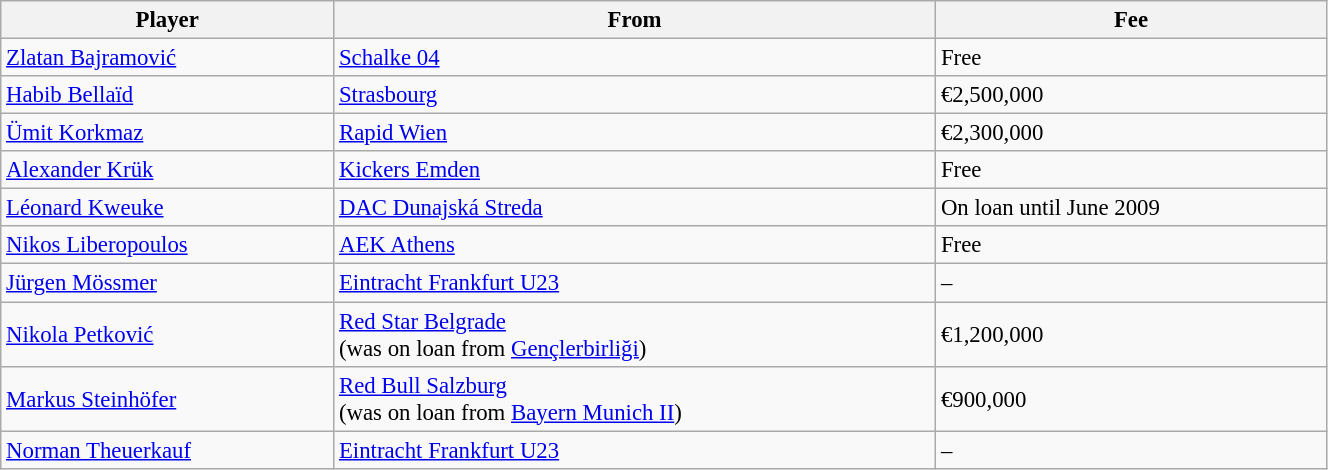<table class="wikitable" style="text-align:center; font-size:95%;width:70%; text-align:left">
<tr>
<th><strong>Player</strong></th>
<th><strong>From</strong></th>
<th><strong>Fee</strong></th>
</tr>
<tr --->
<td> <a href='#'>Zlatan Bajramović</a></td>
<td><a href='#'>Schalke 04</a></td>
<td>Free</td>
</tr>
<tr --->
<td> <a href='#'>Habib Bellaïd</a></td>
<td><a href='#'>Strasbourg</a></td>
<td>€2,500,000</td>
</tr>
<tr --->
<td> <a href='#'>Ümit Korkmaz</a></td>
<td><a href='#'>Rapid Wien</a></td>
<td>€2,300,000</td>
</tr>
<tr --->
<td> <a href='#'>Alexander Krük</a></td>
<td><a href='#'>Kickers Emden</a></td>
<td>Free</td>
</tr>
<tr --->
<td> <a href='#'>Léonard Kweuke</a></td>
<td><a href='#'>DAC Dunajská Streda</a></td>
<td>On loan until June 2009</td>
</tr>
<tr --->
<td> <a href='#'>Nikos Liberopoulos</a></td>
<td><a href='#'>AEK Athens</a></td>
<td>Free</td>
</tr>
<tr --->
<td> <a href='#'>Jürgen Mössmer</a></td>
<td><a href='#'>Eintracht Frankfurt U23</a></td>
<td>–</td>
</tr>
<tr --->
<td> <a href='#'>Nikola Petković</a></td>
<td><a href='#'>Red Star Belgrade</a><br>(was on loan from <a href='#'>Gençlerbirliği</a>)</td>
<td>€1,200,000</td>
</tr>
<tr --->
<td> <a href='#'>Markus Steinhöfer</a></td>
<td><a href='#'>Red Bull Salzburg</a><br>(was on loan from <a href='#'>Bayern Munich II</a>)</td>
<td>€900,000</td>
</tr>
<tr --->
<td> <a href='#'>Norman Theuerkauf</a></td>
<td><a href='#'>Eintracht Frankfurt U23</a></td>
<td>–</td>
</tr>
</table>
